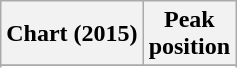<table class="wikitable sortable plainrowheaders" style="text-align:center">
<tr>
<th scope="col">Chart (2015)</th>
<th scope="col">Peak<br> position</th>
</tr>
<tr>
</tr>
<tr>
</tr>
<tr>
</tr>
</table>
